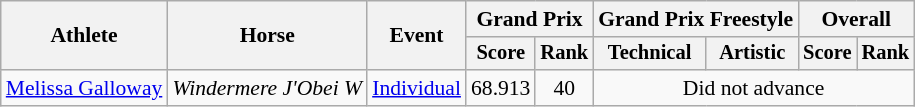<table class=wikitable style=font-size:90%>
<tr>
<th rowspan=2>Athlete</th>
<th rowspan=2>Horse</th>
<th rowspan=2>Event</th>
<th colspan=2>Grand Prix</th>
<th colspan=2>Grand Prix Freestyle</th>
<th colspan=2>Overall</th>
</tr>
<tr style=font-size:95%>
<th>Score</th>
<th>Rank</th>
<th>Technical</th>
<th>Artistic</th>
<th>Score</th>
<th>Rank</th>
</tr>
<tr align=center>
<td align=left><a href='#'>Melissa Galloway</a></td>
<td align=left><em>Windermere J'Obei W</em></td>
<td align=left><a href='#'>Individual</a></td>
<td>68.913</td>
<td>40</td>
<td colspan=4>Did not advance</td>
</tr>
</table>
